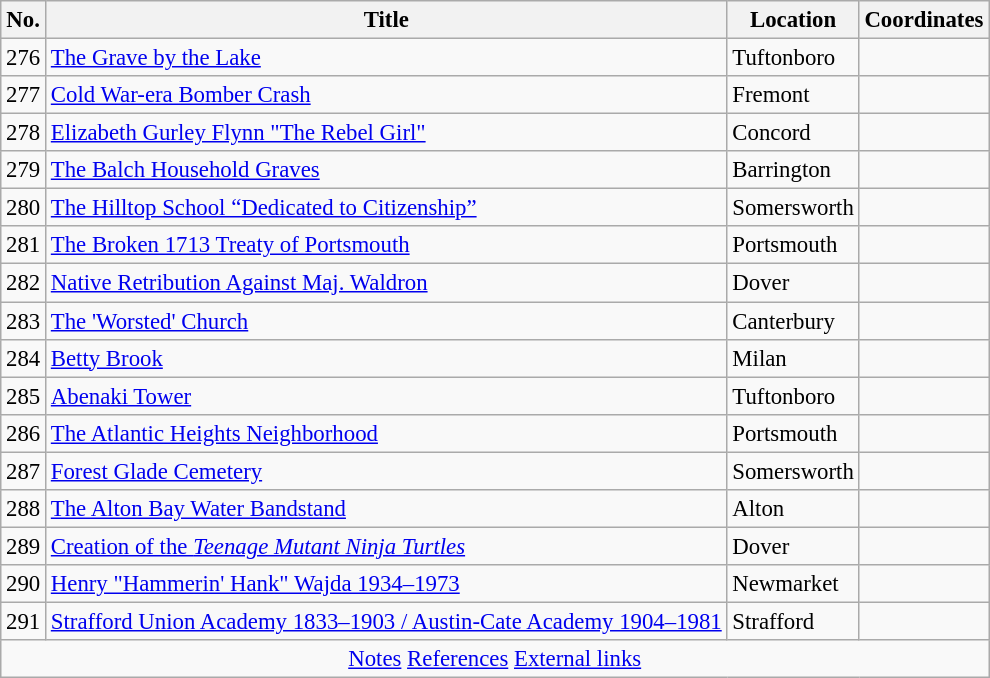<table class="wikitable" style="text-align:left; font-size: 95%;">
<tr>
<th>No.</th>
<th>Title</th>
<th>Location</th>
<th>Coordinates</th>
</tr>
<tr>
<td>276</td>
<td><a href='#'>The Grave by the Lake</a></td>
<td>Tuftonboro</td>
<td></td>
</tr>
<tr>
<td>277</td>
<td><a href='#'>Cold War-era Bomber Crash</a></td>
<td>Fremont</td>
<td></td>
</tr>
<tr>
<td>278</td>
<td><a href='#'>Elizabeth Gurley Flynn "The Rebel Girl"</a></td>
<td>Concord</td>
<td></td>
</tr>
<tr>
<td>279</td>
<td><a href='#'>The Balch Household Graves</a></td>
<td>Barrington</td>
<td></td>
</tr>
<tr>
<td>280</td>
<td><a href='#'>The Hilltop School “Dedicated to Citizenship”</a></td>
<td>Somersworth</td>
<td></td>
</tr>
<tr>
<td>281</td>
<td><a href='#'>The Broken 1713 Treaty of Portsmouth</a></td>
<td>Portsmouth</td>
<td></td>
</tr>
<tr>
<td>282</td>
<td><a href='#'>Native Retribution Against Maj. Waldron</a></td>
<td>Dover</td>
<td></td>
</tr>
<tr>
<td>283</td>
<td><a href='#'>The 'Worsted' Church</a></td>
<td>Canterbury</td>
<td></td>
</tr>
<tr>
<td>284</td>
<td><a href='#'>Betty Brook</a></td>
<td>Milan</td>
<td></td>
</tr>
<tr>
<td>285</td>
<td><a href='#'>Abenaki Tower</a></td>
<td>Tuftonboro</td>
<td></td>
</tr>
<tr>
<td>286</td>
<td><a href='#'>The Atlantic Heights Neighborhood</a></td>
<td>Portsmouth</td>
<td></td>
</tr>
<tr>
<td>287</td>
<td><a href='#'>Forest Glade Cemetery</a></td>
<td>Somersworth</td>
<td></td>
</tr>
<tr>
<td>288</td>
<td><a href='#'>The Alton Bay Water Bandstand</a></td>
<td>Alton</td>
<td></td>
</tr>
<tr>
<td>289</td>
<td><a href='#'>Creation of the <em>Teenage Mutant Ninja Turtles</em></a></td>
<td>Dover</td>
<td></td>
</tr>
<tr>
<td>290</td>
<td><a href='#'>Henry "Hammerin' Hank" Wajda 1934–1973</a></td>
<td>Newmarket</td>
<td></td>
</tr>
<tr>
<td>291</td>
<td><a href='#'>Strafford Union Academy 1833–1903 / Austin-Cate Academy 1904–1981</a></td>
<td>Strafford</td>
<td></td>
</tr>
<tr>
<td colspan=4 align=center><a href='#'>Notes</a>  <a href='#'>References</a>  <a href='#'>External links</a></td>
</tr>
</table>
